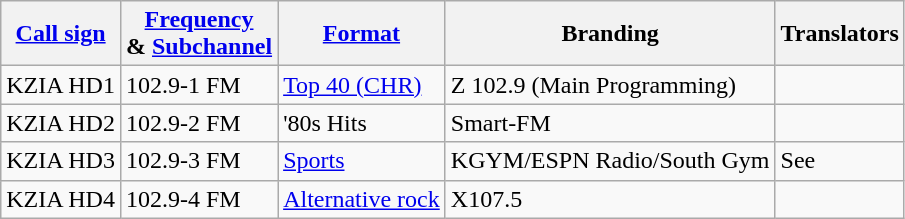<table class="wikitable">
<tr>
<th><a href='#'>Call sign</a></th>
<th data-sort-type="number"><a href='#'>Frequency</a><br>& <a href='#'>Subchannel</a></th>
<th><a href='#'>Format</a></th>
<th>Branding</th>
<th>Translators</th>
</tr>
<tr>
<td>KZIA HD1</td>
<td>102.9-1 FM</td>
<td><a href='#'>Top 40 (CHR)</a></td>
<td>Z 102.9 (Main Programming)</td>
<td></td>
</tr>
<tr>
<td>KZIA HD2</td>
<td>102.9-2 FM</td>
<td>'80s Hits</td>
<td>Smart-FM</td>
<td><br></td>
</tr>
<tr>
<td>KZIA HD3</td>
<td>102.9-3 FM</td>
<td><a href='#'>Sports</a></td>
<td>KGYM/ESPN Radio/South Gym</td>
<td>See </td>
</tr>
<tr>
<td>KZIA HD4</td>
<td>102.9-4 FM</td>
<td><a href='#'>Alternative rock</a></td>
<td>X107.5</td>
<td></td>
</tr>
</table>
